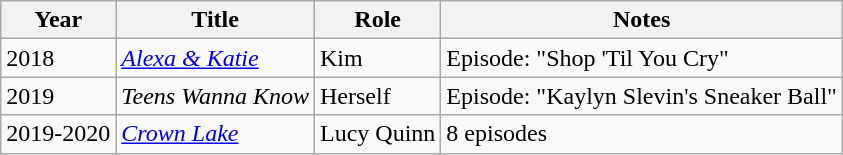<table class="wikitable sortable">
<tr>
<th>Year</th>
<th>Title</th>
<th>Role</th>
<th class="unsortable">Notes</th>
</tr>
<tr>
<td>2018</td>
<td><em><a href='#'>Alexa & Katie</a></em></td>
<td>Kim</td>
<td>Episode: "Shop 'Til You Cry"</td>
</tr>
<tr>
<td>2019</td>
<td><em>Teens Wanna Know</em></td>
<td>Herself</td>
<td>Episode: "Kaylyn Slevin's Sneaker Ball"</td>
</tr>
<tr>
<td>2019-2020</td>
<td><em><a href='#'>Crown Lake</a></em></td>
<td>Lucy Quinn</td>
<td>8 episodes</td>
</tr>
</table>
